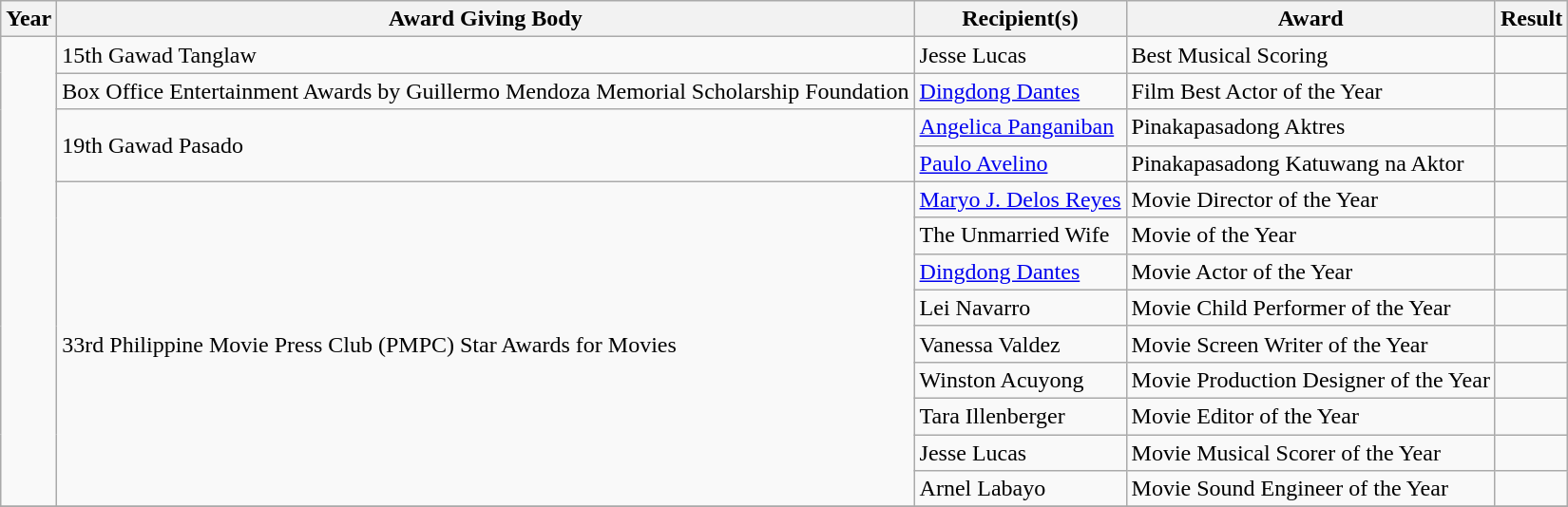<table class="wikitable">
<tr>
<th scope="col">Year</th>
<th scope="col">Award Giving Body</th>
<th scope="col">Recipient(s)</th>
<th scope="col">Award</th>
<th scope="col">Result</th>
</tr>
<tr>
<td rowspan="13"></td>
<td>15th Gawad Tanglaw</td>
<td>Jesse Lucas</td>
<td>Best Musical Scoring</td>
<td></td>
</tr>
<tr>
<td>Box Office Entertainment Awards by Guillermo Mendoza Memorial Scholarship Foundation</td>
<td><a href='#'>Dingdong Dantes</a></td>
<td>Film Best Actor of the Year</td>
<td></td>
</tr>
<tr>
<td rowspan="2">19th Gawad Pasado</td>
<td><a href='#'>Angelica Panganiban</a></td>
<td>Pinakapasadong Aktres</td>
<td></td>
</tr>
<tr>
<td><a href='#'>Paulo Avelino</a></td>
<td>Pinakapasadong Katuwang na Aktor</td>
<td></td>
</tr>
<tr>
<td rowspan="9">33rd Philippine Movie Press Club (PMPC) Star Awards for Movies</td>
<td><a href='#'>Maryo J. Delos Reyes</a></td>
<td>Movie Director of the Year</td>
<td></td>
</tr>
<tr>
<td>The Unmarried Wife</td>
<td>Movie of the Year</td>
<td></td>
</tr>
<tr>
<td><a href='#'>Dingdong Dantes</a></td>
<td>Movie Actor of the Year</td>
<td></td>
</tr>
<tr>
<td>Lei Navarro</td>
<td>Movie Child Performer of the Year</td>
<td></td>
</tr>
<tr>
<td>Vanessa Valdez</td>
<td>Movie Screen Writer of the Year</td>
<td></td>
</tr>
<tr>
<td>Winston Acuyong</td>
<td>Movie Production Designer of the Year</td>
<td></td>
</tr>
<tr>
<td>Tara Illenberger</td>
<td>Movie Editor of the Year</td>
<td></td>
</tr>
<tr>
<td>Jesse Lucas</td>
<td>Movie Musical Scorer of the Year</td>
<td></td>
</tr>
<tr>
<td>Arnel Labayo</td>
<td>Movie Sound Engineer of the Year</td>
<td></td>
</tr>
<tr>
</tr>
</table>
